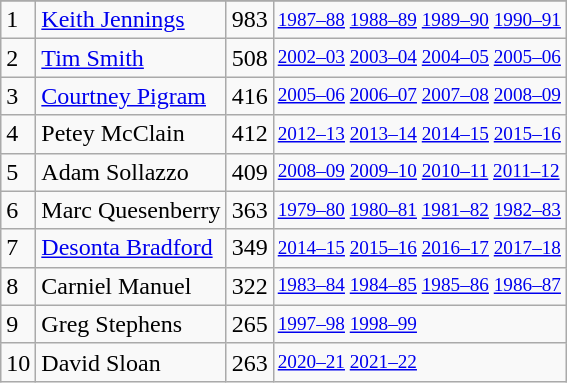<table class="wikitable">
<tr>
</tr>
<tr>
<td>1</td>
<td><a href='#'>Keith Jennings</a></td>
<td>983</td>
<td style="font-size:80%;"><a href='#'>1987–88</a> <a href='#'>1988–89</a> <a href='#'>1989–90</a> <a href='#'>1990–91</a></td>
</tr>
<tr>
<td>2</td>
<td><a href='#'>Tim Smith</a></td>
<td>508</td>
<td style="font-size:80%;"><a href='#'>2002–03</a> <a href='#'>2003–04</a> <a href='#'>2004–05</a> <a href='#'>2005–06</a></td>
</tr>
<tr>
<td>3</td>
<td><a href='#'>Courtney Pigram</a></td>
<td>416</td>
<td style="font-size:80%;"><a href='#'>2005–06</a> <a href='#'>2006–07</a> <a href='#'>2007–08</a> <a href='#'>2008–09</a></td>
</tr>
<tr>
<td>4</td>
<td>Petey McClain</td>
<td>412</td>
<td style="font-size:80%;"><a href='#'>2012–13</a> <a href='#'>2013–14</a> <a href='#'>2014–15</a> <a href='#'>2015–16</a></td>
</tr>
<tr>
<td>5</td>
<td>Adam Sollazzo</td>
<td>409</td>
<td style="font-size:80%;"><a href='#'>2008–09</a> <a href='#'>2009–10</a> <a href='#'>2010–11</a> <a href='#'>2011–12</a></td>
</tr>
<tr>
<td>6</td>
<td>Marc Quesenberry</td>
<td>363</td>
<td style="font-size:80%;"><a href='#'>1979–80</a> <a href='#'>1980–81</a> <a href='#'>1981–82</a> <a href='#'>1982–83</a></td>
</tr>
<tr>
<td>7</td>
<td><a href='#'>Desonta Bradford</a></td>
<td>349</td>
<td style="font-size:80%;"><a href='#'>2014–15</a> <a href='#'>2015–16</a> <a href='#'>2016–17</a> <a href='#'>2017–18</a></td>
</tr>
<tr>
<td>8</td>
<td>Carniel Manuel</td>
<td>322</td>
<td style="font-size:80%;"><a href='#'>1983–84</a> <a href='#'>1984–85</a> <a href='#'>1985–86</a> <a href='#'>1986–87</a></td>
</tr>
<tr>
<td>9</td>
<td>Greg Stephens</td>
<td>265</td>
<td style="font-size:80%;"><a href='#'>1997–98</a> <a href='#'>1998–99</a></td>
</tr>
<tr>
<td>10</td>
<td>David Sloan</td>
<td>263</td>
<td style="font-size:80%;"><a href='#'>2020–21</a> <a href='#'>2021–22</a></td>
</tr>
</table>
